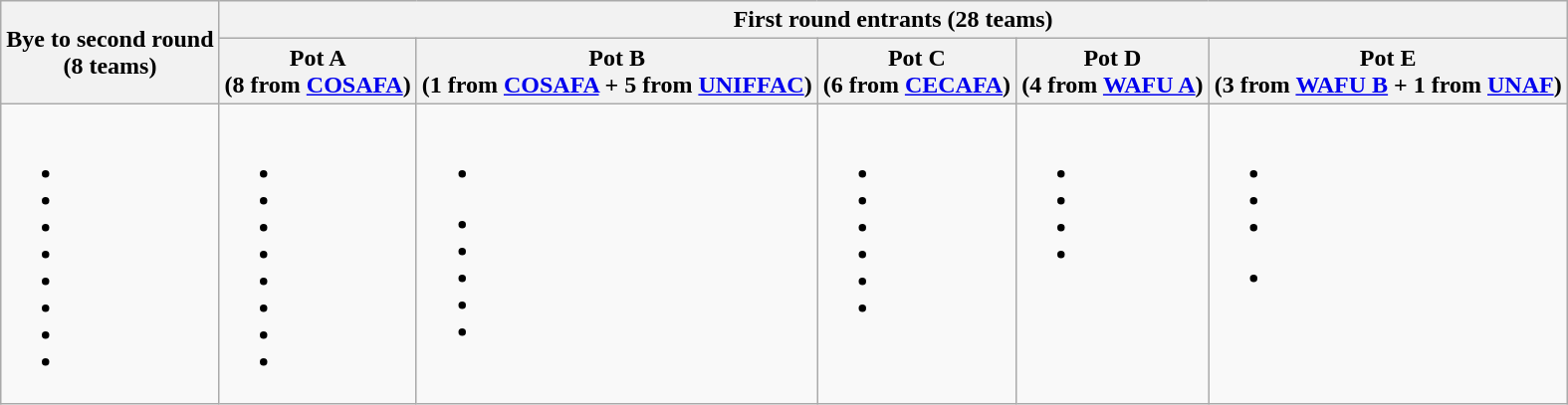<table class="wikitable">
<tr>
<th rowspan=2>Bye to second round<br>(8 teams)</th>
<th colspan=5>First round entrants (28 teams)</th>
</tr>
<tr>
<th>Pot A<br>(8 from <a href='#'>COSAFA</a>)</th>
<th>Pot B<br>(1 from <a href='#'>COSAFA</a> + 5 from <a href='#'>UNIFFAC</a>)</th>
<th>Pot C<br>(6 from <a href='#'>CECAFA</a>)</th>
<th>Pot D<br>(4 from <a href='#'>WAFU A</a>)</th>
<th>Pot E<br>(3 from <a href='#'>WAFU B</a> + 1 from <a href='#'>UNAF</a>)</th>
</tr>
<tr>
<td valign=top><br><ul><li></li><li></li><li></li><li></li><li></li><li></li><li></li><li></li></ul></td>
<td valign=top><br><ul><li></li><li></li><li></li><li></li><li></li><li></li><li></li><li></li></ul></td>
<td valign=top><br><ul><li></li></ul><ul><li></li><li></li><li></li><li></li><li></li></ul></td>
<td valign=top><br><ul><li></li><li></li><li></li><li></li><li></li><li></li></ul></td>
<td valign=top><br><ul><li></li><li></li><li></li><li></li></ul></td>
<td valign=top><br><ul><li></li><li></li><li></li></ul><ul><li></li></ul></td>
</tr>
</table>
